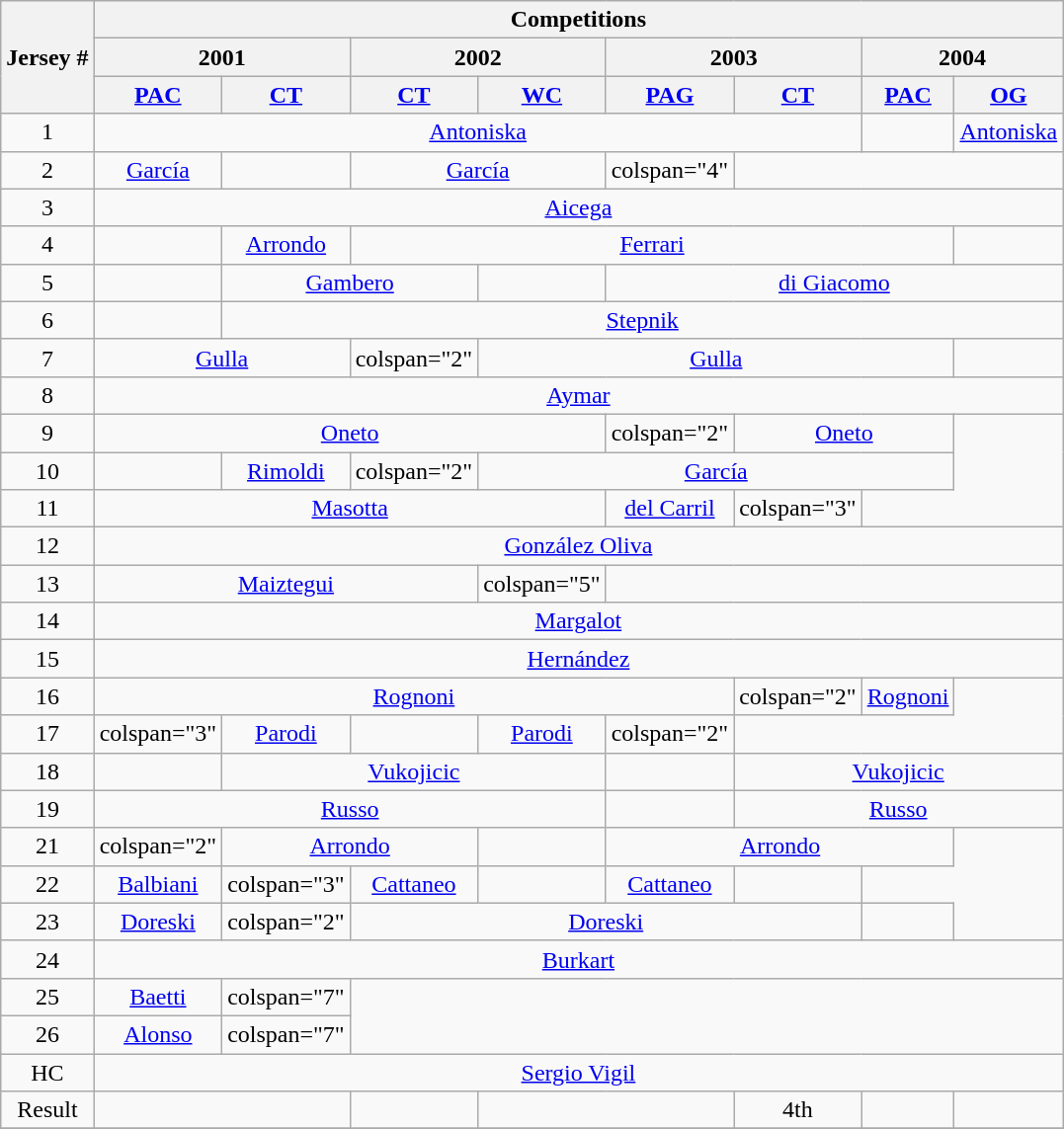<table class="wikitable" style="text-align:center">
<tr>
<th rowspan="3">Jersey #</th>
<th colspan="21">Competitions</th>
</tr>
<tr>
<th colspan="2">2001</th>
<th colspan="2">2002</th>
<th colspan="2">2003</th>
<th colspan="2">2004</th>
</tr>
<tr>
<th><a href='#'>PAC</a></th>
<th><a href='#'>CT</a></th>
<th><a href='#'>CT</a></th>
<th><a href='#'>WC</a></th>
<th><a href='#'>PAG</a></th>
<th><a href='#'>CT</a></th>
<th><a href='#'>PAC</a></th>
<th><a href='#'>OG</a></th>
</tr>
<tr>
<td>1</td>
<td colspan="6"><a href='#'>Antoniska</a></td>
<td></td>
<td><a href='#'>Antoniska</a></td>
</tr>
<tr>
<td>2</td>
<td><a href='#'>García</a></td>
<td></td>
<td colspan="2"><a href='#'>García</a></td>
<td>colspan="4"</td>
</tr>
<tr>
<td>3</td>
<td colspan="8"><a href='#'>Aicega</a></td>
</tr>
<tr>
<td>4</td>
<td></td>
<td><a href='#'>Arrondo</a></td>
<td colspan="5"><a href='#'>Ferrari</a></td>
<td></td>
</tr>
<tr>
<td>5</td>
<td></td>
<td colspan="2"><a href='#'>Gambero</a></td>
<td></td>
<td colspan="4"><a href='#'>di Giacomo</a></td>
</tr>
<tr>
<td>6</td>
<td></td>
<td colspan="7"><a href='#'>Stepnik</a></td>
</tr>
<tr>
<td>7</td>
<td colspan="2"><a href='#'>Gulla</a></td>
<td>colspan="2"</td>
<td colspan="4"><a href='#'>Gulla</a></td>
</tr>
<tr>
<td>8</td>
<td colspan="8"><a href='#'>Aymar</a></td>
</tr>
<tr>
<td>9</td>
<td colspan="4"><a href='#'>Oneto</a></td>
<td>colspan="2" </td>
<td colspan="2"><a href='#'>Oneto</a></td>
</tr>
<tr>
<td>10</td>
<td></td>
<td><a href='#'>Rimoldi</a></td>
<td>colspan="2"</td>
<td colspan="4"><a href='#'>García</a></td>
</tr>
<tr>
<td>11</td>
<td colspan="4"><a href='#'>Masotta</a></td>
<td><a href='#'>del Carril</a></td>
<td>colspan="3"</td>
</tr>
<tr>
<td>12</td>
<td colspan="8"><a href='#'>González Oliva</a></td>
</tr>
<tr>
<td>13</td>
<td colspan="3"><a href='#'>Maiztegui</a></td>
<td>colspan="5"</td>
</tr>
<tr>
<td>14</td>
<td colspan="8"><a href='#'>Margalot</a></td>
</tr>
<tr>
<td>15</td>
<td colspan="8"><a href='#'>Hernández</a></td>
</tr>
<tr>
<td>16</td>
<td colspan="5"><a href='#'>Rognoni</a></td>
<td>colspan="2"</td>
<td><a href='#'>Rognoni</a></td>
</tr>
<tr>
<td>17</td>
<td>colspan="3"</td>
<td><a href='#'>Parodi</a></td>
<td></td>
<td><a href='#'>Parodi</a></td>
<td>colspan="2"</td>
</tr>
<tr>
<td>18</td>
<td></td>
<td colspan="3"><a href='#'>Vukojicic</a></td>
<td></td>
<td colspan="3"><a href='#'>Vukojicic</a></td>
</tr>
<tr>
<td>19</td>
<td colspan="4"><a href='#'>Russo</a></td>
<td></td>
<td colspan="3"><a href='#'>Russo</a></td>
</tr>
<tr>
<td>21</td>
<td>colspan="2"</td>
<td colspan="2"><a href='#'>Arrondo</a></td>
<td></td>
<td colspan="3"><a href='#'>Arrondo</a></td>
</tr>
<tr>
<td>22</td>
<td><a href='#'>Balbiani</a></td>
<td>colspan="3"</td>
<td><a href='#'>Cattaneo</a></td>
<td></td>
<td><a href='#'>Cattaneo</a></td>
<td></td>
</tr>
<tr>
<td>23</td>
<td><a href='#'>Doreski</a></td>
<td>colspan="2"</td>
<td colspan="4"><a href='#'>Doreski</a></td>
<td></td>
</tr>
<tr>
<td>24</td>
<td colspan="8"><a href='#'>Burkart</a></td>
</tr>
<tr>
<td>25</td>
<td><a href='#'>Baetti</a></td>
<td>colspan="7"</td>
</tr>
<tr>
<td>26</td>
<td><a href='#'>Alonso</a></td>
<td>colspan="7"</td>
</tr>
<tr>
<td>HC</td>
<td colspan="8"><a href='#'>Sergio Vigil</a></td>
</tr>
<tr>
<td>Result</td>
<td colspan="2"></td>
<td></td>
<td colspan="2"></td>
<td>4th</td>
<td></td>
<td></td>
</tr>
<tr>
</tr>
</table>
